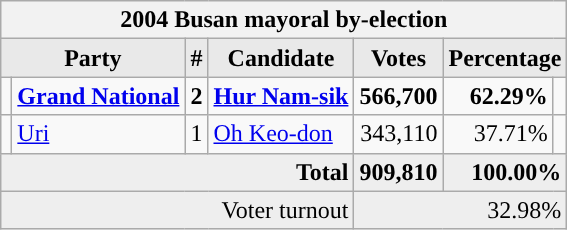<table class="wikitable">
<tr>
<th colspan="7">2004 Busan mayoral by-election</th>
</tr>
<tr>
<th style="background-color:#E9E9E9" colspan=2>Party</th>
<th style="background-color:#E9E9E9">#</th>
<th style="background-color:#E9E9E9">Candidate</th>
<th style="background-color:#E9E9E9">Votes</th>
<th style="background-color:#E9E9E9" colspan=2>Percentage</th>
</tr>
<tr style="font-weight:bold">
<td></td>
<td align=left><a href='#'>Grand National</a></td>
<td align=center>2</td>
<td align=left><a href='#'>Hur Nam-sik</a></td>
<td align=right>566,700</td>
<td align=right>62.29%</td>
<td align=right></td>
</tr>
<tr>
<td></td>
<td align=left><a href='#'>Uri</a></td>
<td align=center>1</td>
<td align=left><a href='#'>Oh Keo-don</a></td>
<td align=right>343,110</td>
<td align=right>37.71%</td>
<td align=right></td>
</tr>
<tr bgcolor="#EEEEEE" style="font-weight:bold">
<td colspan="4" align=right>Total</td>
<td align=right>909,810</td>
<td align=right colspan=2>100.00%</td>
</tr>
<tr bgcolor="#EEEEEE">
<td colspan="4" align="right">Voter turnout</td>
<td colspan="3" align="right">32.98%</td>
</tr>
</table>
